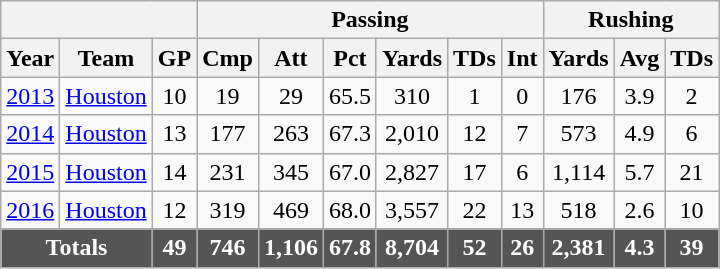<table class="wikitable" style="text-align:center;">
<tr>
<th colspan=3></th>
<th colspan=6>Passing</th>
<th colspan=3>Rushing</th>
</tr>
<tr>
<th>Year</th>
<th>Team</th>
<th>GP</th>
<th>Cmp</th>
<th>Att</th>
<th>Pct</th>
<th>Yards</th>
<th>TDs</th>
<th>Int</th>
<th>Yards</th>
<th>Avg</th>
<th>TDs</th>
</tr>
<tr>
<td><a href='#'>2013</a></td>
<td><a href='#'>Houston</a></td>
<td>10</td>
<td>19</td>
<td>29</td>
<td>65.5</td>
<td>310</td>
<td>1</td>
<td>0</td>
<td>176</td>
<td>3.9</td>
<td>2</td>
</tr>
<tr>
<td><a href='#'>2014</a></td>
<td><a href='#'>Houston</a></td>
<td>13</td>
<td>177</td>
<td>263</td>
<td>67.3</td>
<td>2,010</td>
<td>12</td>
<td>7</td>
<td>573</td>
<td>4.9</td>
<td>6</td>
</tr>
<tr>
<td><a href='#'>2015</a></td>
<td><a href='#'>Houston</a></td>
<td>14</td>
<td>231</td>
<td>345</td>
<td>67.0</td>
<td>2,827</td>
<td>17</td>
<td>6</td>
<td>1,114</td>
<td>5.7</td>
<td>21</td>
</tr>
<tr>
<td><a href='#'>2016</a></td>
<td><a href='#'>Houston</a></td>
<td>12</td>
<td>319</td>
<td>469</td>
<td>68.0</td>
<td>3,557</td>
<td>22</td>
<td>13</td>
<td>518</td>
<td>2.6</td>
<td>10</td>
</tr>
<tr style="background:#555; font-weight:bold; color:white;">
<td colspan=2>Totals</td>
<td>49</td>
<td>746</td>
<td>1,106</td>
<td>67.8</td>
<td>8,704</td>
<td>52</td>
<td>26</td>
<td>2,381</td>
<td>4.3</td>
<td>39</td>
</tr>
</table>
